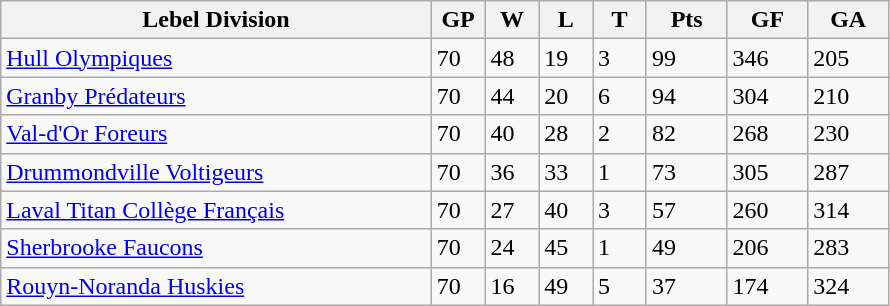<table class="wikitable">
<tr>
<th bgcolor="#DDDDFF" width="40%">Lebel Division</th>
<th bgcolor="#DDDDFF" width="5%">GP</th>
<th bgcolor="#DDDDFF" width="5%">W</th>
<th bgcolor="#DDDDFF" width="5%">L</th>
<th bgcolor="#DDDDFF" width="5%">T</th>
<th bgcolor="#DDDDFF" width="7.5%">Pts</th>
<th bgcolor="#DDDDFF" width="7.5%">GF</th>
<th bgcolor="#DDDDFF" width="7.5%">GA</th>
</tr>
<tr>
<td><a href='#'>Hull Olympiques</a></td>
<td>70</td>
<td>48</td>
<td>19</td>
<td>3</td>
<td>99</td>
<td>346</td>
<td>205</td>
</tr>
<tr>
<td><a href='#'>Granby Prédateurs</a></td>
<td>70</td>
<td>44</td>
<td>20</td>
<td>6</td>
<td>94</td>
<td>304</td>
<td>210</td>
</tr>
<tr>
<td><a href='#'>Val-d'Or Foreurs</a></td>
<td>70</td>
<td>40</td>
<td>28</td>
<td>2</td>
<td>82</td>
<td>268</td>
<td>230</td>
</tr>
<tr>
<td><a href='#'>Drummondville Voltigeurs</a></td>
<td>70</td>
<td>36</td>
<td>33</td>
<td>1</td>
<td>73</td>
<td>305</td>
<td>287</td>
</tr>
<tr>
<td><a href='#'>Laval Titan Collège Français</a></td>
<td>70</td>
<td>27</td>
<td>40</td>
<td>3</td>
<td>57</td>
<td>260</td>
<td>314</td>
</tr>
<tr>
<td><a href='#'>Sherbrooke Faucons</a></td>
<td>70</td>
<td>24</td>
<td>45</td>
<td>1</td>
<td>49</td>
<td>206</td>
<td>283</td>
</tr>
<tr>
<td><a href='#'>Rouyn-Noranda Huskies</a></td>
<td>70</td>
<td>16</td>
<td>49</td>
<td>5</td>
<td>37</td>
<td>174</td>
<td>324</td>
</tr>
</table>
